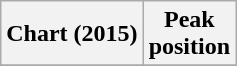<table class="wikitable plainrowheaders">
<tr>
<th scope="col">Chart (2015)</th>
<th scope="col">Peak<br> position</th>
</tr>
<tr>
</tr>
</table>
